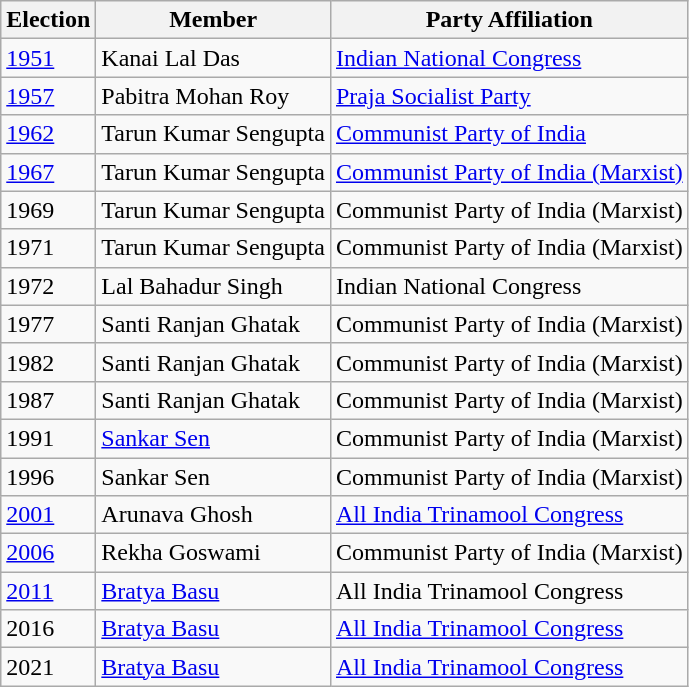<table class="wikitable sortable"ìÍĦĤĠčw>
<tr>
<th>Election</th>
<th>Member</th>
<th>Party Affiliation</th>
</tr>
<tr>
<td><a href='#'>1951</a></td>
<td>Kanai Lal Das</td>
<td><a href='#'>Indian National Congress</a></td>
</tr>
<tr>
<td><a href='#'>1957</a></td>
<td>Pabitra Mohan Roy</td>
<td><a href='#'>Praja Socialist Party</a></td>
</tr>
<tr>
<td><a href='#'>1962</a></td>
<td>Tarun Kumar Sengupta</td>
<td><a href='#'>Communist Party of India</a></td>
</tr>
<tr>
<td><a href='#'>1967</a></td>
<td>Tarun Kumar Sengupta</td>
<td><a href='#'>Communist Party of India (Marxist)</a></td>
</tr>
<tr>
<td>1969</td>
<td>Tarun Kumar Sengupta</td>
<td>Communist Party of India (Marxist)</td>
</tr>
<tr>
<td>1971</td>
<td>Tarun Kumar Sengupta</td>
<td>Communist Party of India (Marxist)</td>
</tr>
<tr>
<td>1972</td>
<td>Lal Bahadur Singh</td>
<td>Indian National Congress</td>
</tr>
<tr>
<td>1977</td>
<td>Santi Ranjan Ghatak</td>
<td>Communist Party of India (Marxist)</td>
</tr>
<tr>
<td>1982</td>
<td>Santi Ranjan Ghatak</td>
<td>Communist Party of India (Marxist)</td>
</tr>
<tr>
<td>1987</td>
<td>Santi Ranjan Ghatak</td>
<td>Communist Party of India (Marxist)</td>
</tr>
<tr>
<td>1991</td>
<td><a href='#'>Sankar Sen</a></td>
<td>Communist Party of India (Marxist)</td>
</tr>
<tr>
<td>1996</td>
<td>Sankar Sen</td>
<td>Communist Party of India (Marxist)</td>
</tr>
<tr>
<td><a href='#'>2001</a></td>
<td>Arunava Ghosh</td>
<td><a href='#'>All India Trinamool Congress</a></td>
</tr>
<tr>
<td><a href='#'>2006</a></td>
<td>Rekha Goswami</td>
<td>Communist Party of India (Marxist)</td>
</tr>
<tr>
<td><a href='#'>2011</a></td>
<td><a href='#'>Bratya Basu</a></td>
<td>All India Trinamool Congress</td>
</tr>
<tr>
<td>2016</td>
<td><a href='#'>Bratya Basu</a></td>
<td><a href='#'>All India Trinamool Congress</a></td>
</tr>
<tr>
<td>2021</td>
<td><a href='#'>Bratya Basu</a></td>
<td><a href='#'>All India Trinamool Congress</a></td>
</tr>
</table>
